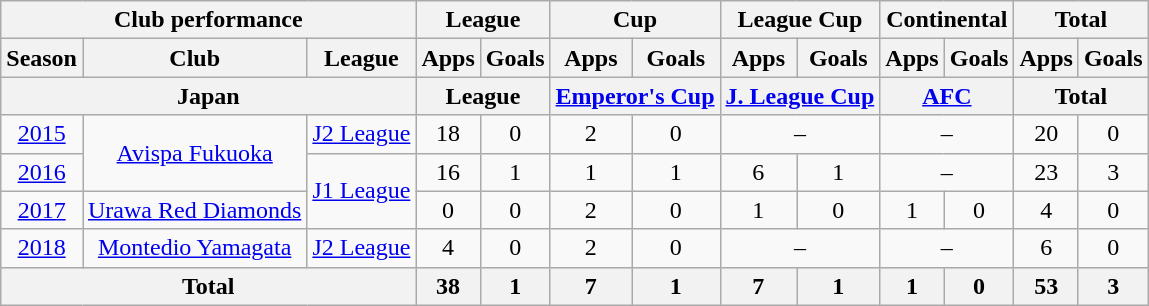<table class="wikitable" style="text-align:center;">
<tr>
<th colspan=3>Club performance</th>
<th colspan=2>League</th>
<th colspan=2>Cup</th>
<th colspan=2>League Cup</th>
<th colspan=2>Continental</th>
<th colspan=2>Total</th>
</tr>
<tr>
<th>Season</th>
<th>Club</th>
<th>League</th>
<th>Apps</th>
<th>Goals</th>
<th>Apps</th>
<th>Goals</th>
<th>Apps</th>
<th>Goals</th>
<th>Apps</th>
<th>Goals</th>
<th>Apps</th>
<th>Goals</th>
</tr>
<tr>
<th colspan=3>Japan</th>
<th colspan=2>League</th>
<th colspan=2><a href='#'>Emperor's Cup</a></th>
<th colspan=2><a href='#'>J. League Cup</a></th>
<th colspan=2><a href='#'>AFC</a></th>
<th colspan=2>Total</th>
</tr>
<tr>
<td><a href='#'>2015</a></td>
<td rowspan="2"><a href='#'>Avispa Fukuoka</a></td>
<td rowspan="1"><a href='#'>J2 League</a></td>
<td>18</td>
<td>0</td>
<td>2</td>
<td>0</td>
<td colspan="2">–</td>
<td colspan="2">–</td>
<td>20</td>
<td>0</td>
</tr>
<tr>
<td><a href='#'>2016</a></td>
<td rowspan="2"><a href='#'>J1 League</a></td>
<td>16</td>
<td>1</td>
<td>1</td>
<td>1</td>
<td>6</td>
<td>1</td>
<td colspan="2">–</td>
<td>23</td>
<td>3</td>
</tr>
<tr>
<td><a href='#'>2017</a></td>
<td><a href='#'>Urawa Red Diamonds</a></td>
<td>0</td>
<td>0</td>
<td>2</td>
<td>0</td>
<td>1</td>
<td>0</td>
<td>1</td>
<td>0</td>
<td>4</td>
<td>0</td>
</tr>
<tr>
<td><a href='#'>2018</a></td>
<td rowspan="1"><a href='#'>Montedio Yamagata</a></td>
<td rowspan=1><a href='#'>J2 League</a></td>
<td>4</td>
<td>0</td>
<td>2</td>
<td>0</td>
<td colspan="2">–</td>
<td colspan="2">–</td>
<td>6</td>
<td>0</td>
</tr>
<tr>
<th colspan=3>Total</th>
<th>38</th>
<th>1</th>
<th>7</th>
<th>1</th>
<th>7</th>
<th>1</th>
<th>1</th>
<th>0</th>
<th>53</th>
<th>3</th>
</tr>
</table>
